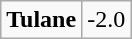<table class="wikitable" style="border: none;">
<tr align="center">
</tr>
<tr align="center">
<td><strong>Tulane</strong></td>
<td>-2.0</td>
</tr>
</table>
